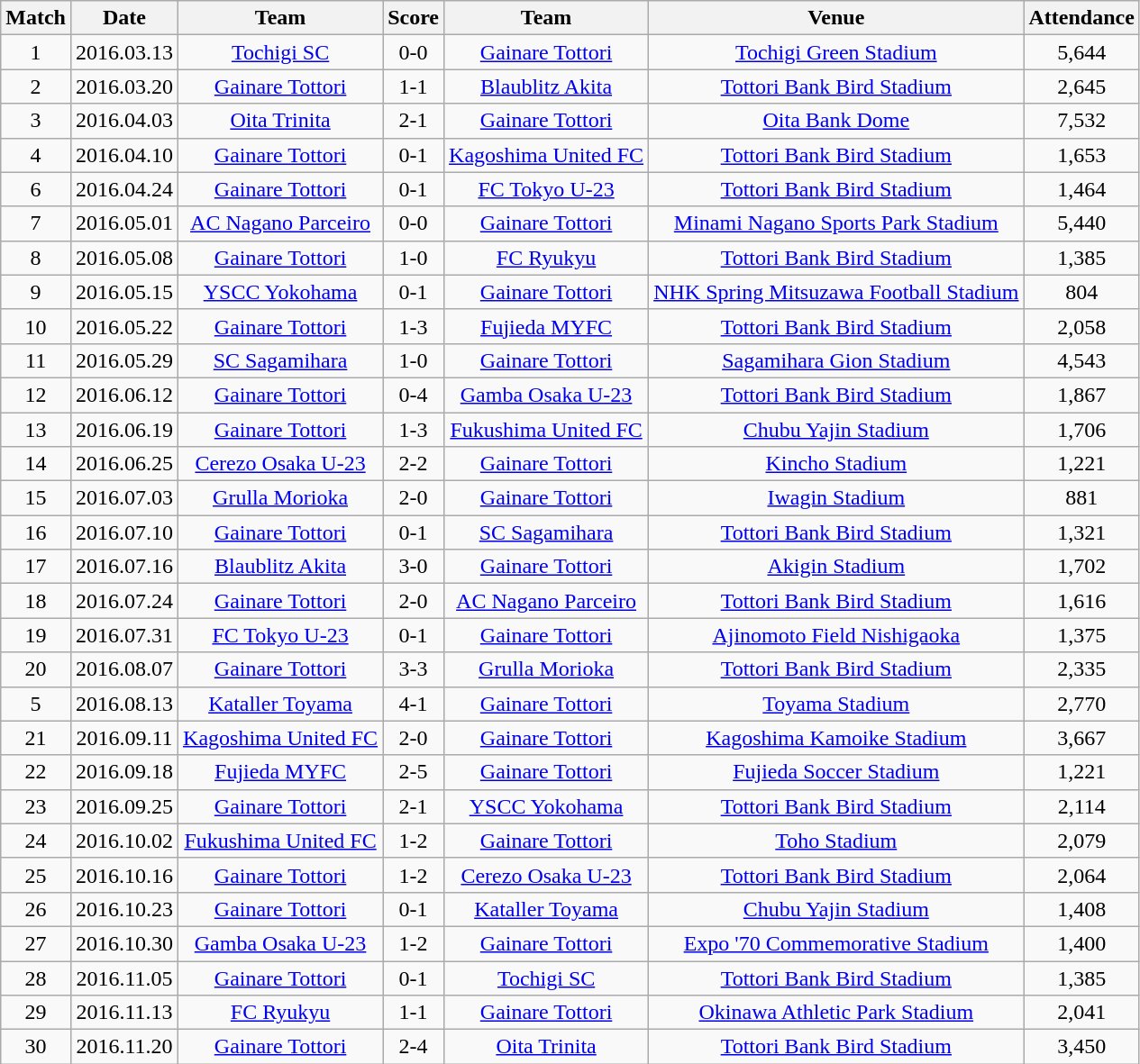<table class="wikitable" style="text-align:center;">
<tr>
<th>Match</th>
<th>Date</th>
<th>Team</th>
<th>Score</th>
<th>Team</th>
<th>Venue</th>
<th>Attendance</th>
</tr>
<tr>
<td>1</td>
<td>2016.03.13</td>
<td><a href='#'>Tochigi SC</a></td>
<td>0-0</td>
<td><a href='#'>Gainare Tottori</a></td>
<td><a href='#'>Tochigi Green Stadium</a></td>
<td>5,644</td>
</tr>
<tr>
<td>2</td>
<td>2016.03.20</td>
<td><a href='#'>Gainare Tottori</a></td>
<td>1-1</td>
<td><a href='#'>Blaublitz Akita</a></td>
<td><a href='#'>Tottori Bank Bird Stadium</a></td>
<td>2,645</td>
</tr>
<tr>
<td>3</td>
<td>2016.04.03</td>
<td><a href='#'>Oita Trinita</a></td>
<td>2-1</td>
<td><a href='#'>Gainare Tottori</a></td>
<td><a href='#'>Oita Bank Dome</a></td>
<td>7,532</td>
</tr>
<tr>
<td>4</td>
<td>2016.04.10</td>
<td><a href='#'>Gainare Tottori</a></td>
<td>0-1</td>
<td><a href='#'>Kagoshima United FC</a></td>
<td><a href='#'>Tottori Bank Bird Stadium</a></td>
<td>1,653</td>
</tr>
<tr>
<td>6</td>
<td>2016.04.24</td>
<td><a href='#'>Gainare Tottori</a></td>
<td>0-1</td>
<td><a href='#'>FC Tokyo U-23</a></td>
<td><a href='#'>Tottori Bank Bird Stadium</a></td>
<td>1,464</td>
</tr>
<tr>
<td>7</td>
<td>2016.05.01</td>
<td><a href='#'>AC Nagano Parceiro</a></td>
<td>0-0</td>
<td><a href='#'>Gainare Tottori</a></td>
<td><a href='#'>Minami Nagano Sports Park Stadium</a></td>
<td>5,440</td>
</tr>
<tr>
<td>8</td>
<td>2016.05.08</td>
<td><a href='#'>Gainare Tottori</a></td>
<td>1-0</td>
<td><a href='#'>FC Ryukyu</a></td>
<td><a href='#'>Tottori Bank Bird Stadium</a></td>
<td>1,385</td>
</tr>
<tr>
<td>9</td>
<td>2016.05.15</td>
<td><a href='#'>YSCC Yokohama</a></td>
<td>0-1</td>
<td><a href='#'>Gainare Tottori</a></td>
<td><a href='#'>NHK Spring Mitsuzawa Football Stadium</a></td>
<td>804</td>
</tr>
<tr>
<td>10</td>
<td>2016.05.22</td>
<td><a href='#'>Gainare Tottori</a></td>
<td>1-3</td>
<td><a href='#'>Fujieda MYFC</a></td>
<td><a href='#'>Tottori Bank Bird Stadium</a></td>
<td>2,058</td>
</tr>
<tr>
<td>11</td>
<td>2016.05.29</td>
<td><a href='#'>SC Sagamihara</a></td>
<td>1-0</td>
<td><a href='#'>Gainare Tottori</a></td>
<td><a href='#'>Sagamihara Gion Stadium</a></td>
<td>4,543</td>
</tr>
<tr>
<td>12</td>
<td>2016.06.12</td>
<td><a href='#'>Gainare Tottori</a></td>
<td>0-4</td>
<td><a href='#'>Gamba Osaka U-23</a></td>
<td><a href='#'>Tottori Bank Bird Stadium</a></td>
<td>1,867</td>
</tr>
<tr>
<td>13</td>
<td>2016.06.19</td>
<td><a href='#'>Gainare Tottori</a></td>
<td>1-3</td>
<td><a href='#'>Fukushima United FC</a></td>
<td><a href='#'>Chubu Yajin Stadium</a></td>
<td>1,706</td>
</tr>
<tr>
<td>14</td>
<td>2016.06.25</td>
<td><a href='#'>Cerezo Osaka U-23</a></td>
<td>2-2</td>
<td><a href='#'>Gainare Tottori</a></td>
<td><a href='#'>Kincho Stadium</a></td>
<td>1,221</td>
</tr>
<tr>
<td>15</td>
<td>2016.07.03</td>
<td><a href='#'>Grulla Morioka</a></td>
<td>2-0</td>
<td><a href='#'>Gainare Tottori</a></td>
<td><a href='#'>Iwagin Stadium</a></td>
<td>881</td>
</tr>
<tr>
<td>16</td>
<td>2016.07.10</td>
<td><a href='#'>Gainare Tottori</a></td>
<td>0-1</td>
<td><a href='#'>SC Sagamihara</a></td>
<td><a href='#'>Tottori Bank Bird Stadium</a></td>
<td>1,321</td>
</tr>
<tr>
<td>17</td>
<td>2016.07.16</td>
<td><a href='#'>Blaublitz Akita</a></td>
<td>3-0</td>
<td><a href='#'>Gainare Tottori</a></td>
<td><a href='#'>Akigin Stadium</a></td>
<td>1,702</td>
</tr>
<tr>
<td>18</td>
<td>2016.07.24</td>
<td><a href='#'>Gainare Tottori</a></td>
<td>2-0</td>
<td><a href='#'>AC Nagano Parceiro</a></td>
<td><a href='#'>Tottori Bank Bird Stadium</a></td>
<td>1,616</td>
</tr>
<tr>
<td>19</td>
<td>2016.07.31</td>
<td><a href='#'>FC Tokyo U-23</a></td>
<td>0-1</td>
<td><a href='#'>Gainare Tottori</a></td>
<td><a href='#'>Ajinomoto Field Nishigaoka</a></td>
<td>1,375</td>
</tr>
<tr>
<td>20</td>
<td>2016.08.07</td>
<td><a href='#'>Gainare Tottori</a></td>
<td>3-3</td>
<td><a href='#'>Grulla Morioka</a></td>
<td><a href='#'>Tottori Bank Bird Stadium</a></td>
<td>2,335</td>
</tr>
<tr>
<td>5</td>
<td>2016.08.13</td>
<td><a href='#'>Kataller Toyama</a></td>
<td>4-1</td>
<td><a href='#'>Gainare Tottori</a></td>
<td><a href='#'>Toyama Stadium</a></td>
<td>2,770</td>
</tr>
<tr>
<td>21</td>
<td>2016.09.11</td>
<td><a href='#'>Kagoshima United FC</a></td>
<td>2-0</td>
<td><a href='#'>Gainare Tottori</a></td>
<td><a href='#'>Kagoshima Kamoike Stadium</a></td>
<td>3,667</td>
</tr>
<tr>
<td>22</td>
<td>2016.09.18</td>
<td><a href='#'>Fujieda MYFC</a></td>
<td>2-5</td>
<td><a href='#'>Gainare Tottori</a></td>
<td><a href='#'>Fujieda Soccer Stadium</a></td>
<td>1,221</td>
</tr>
<tr>
<td>23</td>
<td>2016.09.25</td>
<td><a href='#'>Gainare Tottori</a></td>
<td>2-1</td>
<td><a href='#'>YSCC Yokohama</a></td>
<td><a href='#'>Tottori Bank Bird Stadium</a></td>
<td>2,114</td>
</tr>
<tr>
<td>24</td>
<td>2016.10.02</td>
<td><a href='#'>Fukushima United FC</a></td>
<td>1-2</td>
<td><a href='#'>Gainare Tottori</a></td>
<td><a href='#'>Toho Stadium</a></td>
<td>2,079</td>
</tr>
<tr>
<td>25</td>
<td>2016.10.16</td>
<td><a href='#'>Gainare Tottori</a></td>
<td>1-2</td>
<td><a href='#'>Cerezo Osaka U-23</a></td>
<td><a href='#'>Tottori Bank Bird Stadium</a></td>
<td>2,064</td>
</tr>
<tr>
<td>26</td>
<td>2016.10.23</td>
<td><a href='#'>Gainare Tottori</a></td>
<td>0-1</td>
<td><a href='#'>Kataller Toyama</a></td>
<td><a href='#'>Chubu Yajin Stadium</a></td>
<td>1,408</td>
</tr>
<tr>
<td>27</td>
<td>2016.10.30</td>
<td><a href='#'>Gamba Osaka U-23</a></td>
<td>1-2</td>
<td><a href='#'>Gainare Tottori</a></td>
<td><a href='#'>Expo '70 Commemorative Stadium</a></td>
<td>1,400</td>
</tr>
<tr>
<td>28</td>
<td>2016.11.05</td>
<td><a href='#'>Gainare Tottori</a></td>
<td>0-1</td>
<td><a href='#'>Tochigi SC</a></td>
<td><a href='#'>Tottori Bank Bird Stadium</a></td>
<td>1,385</td>
</tr>
<tr>
<td>29</td>
<td>2016.11.13</td>
<td><a href='#'>FC Ryukyu</a></td>
<td>1-1</td>
<td><a href='#'>Gainare Tottori</a></td>
<td><a href='#'>Okinawa Athletic Park Stadium</a></td>
<td>2,041</td>
</tr>
<tr>
<td>30</td>
<td>2016.11.20</td>
<td><a href='#'>Gainare Tottori</a></td>
<td>2-4</td>
<td><a href='#'>Oita Trinita</a></td>
<td><a href='#'>Tottori Bank Bird Stadium</a></td>
<td>3,450</td>
</tr>
</table>
